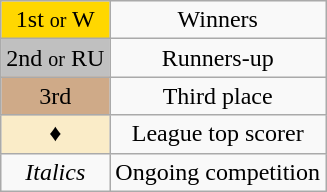<table class="wikitable" style="text-align:center">
<tr>
<td style=background:#ffd700>1st <small>or</small> W</td>
<td>Winners</td>
</tr>
<tr>
<td style=background:#c0c0c0>2nd <small>or</small> RU</td>
<td>Runners-up</td>
</tr>
<tr>
<td style=background:#cfaa88>3rd</td>
<td>Third place</td>
</tr>
<tr>
<td style=background:#faecc8;">♦</td>
<td>League top scorer</td>
</tr>
<tr>
<td><em>Italics</em></td>
<td>Ongoing competition</td>
</tr>
</table>
